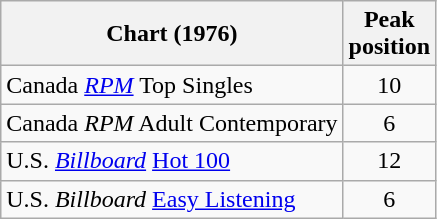<table class="wikitable sortable">
<tr>
<th>Chart (1976)</th>
<th>Peak<br>position</th>
</tr>
<tr>
<td>Canada <a href='#'><em>RPM</em></a> Top Singles</td>
<td style="text-align:center;">10</td>
</tr>
<tr>
<td>Canada <em>RPM</em> Adult Contemporary</td>
<td style="text-align:center;">6</td>
</tr>
<tr>
<td>U.S. <em><a href='#'>Billboard</a></em> <a href='#'>Hot 100</a></td>
<td style="text-align:center;">12</td>
</tr>
<tr>
<td>U.S. <em>Billboard</em> <a href='#'>Easy Listening</a></td>
<td style="text-align:center;">6</td>
</tr>
</table>
